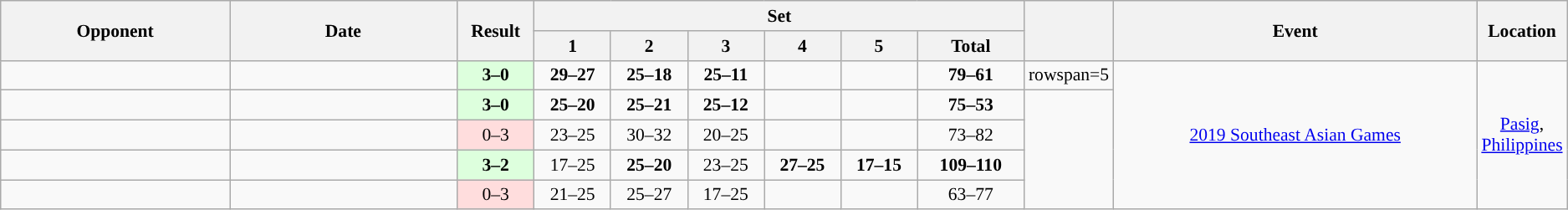<table class="wikitable" style="font-size: 90%">
<tr>
<th rowspan=2 width=15%>Opponent</th>
<th rowspan=2 width=15%>Date</th>
<th rowspan=2 width=5%>Result</th>
<th colspan=6>Set</th>
<th rowspan=2 width=5%></th>
<th rowspan=2 width=24%>Event</th>
<th rowspan=2 width=16%>Location</th>
</tr>
<tr>
<th width=5%>1</th>
<th width=5%>2</th>
<th width=5%>3</th>
<th width=5%>4</th>
<th width=5%>5</th>
<th width=7%>Total</th>
</tr>
<tr style="text-align:center;">
<td style="text-align:left;"></td>
<td></td>
<td style="background:#ddffdd;"><strong>3–0</strong></td>
<td><strong>29–27</strong></td>
<td><strong>25–18</strong></td>
<td><strong>25–11</strong></td>
<td></td>
<td></td>
<td><strong>79–61</strong></td>
<td>rowspan=5 </td>
<td rowspan=5><a href='#'>2019 Southeast Asian Games</a></td>
<td rowspan=5><a href='#'>Pasig</a>, <a href='#'>Philippines</a></td>
</tr>
<tr style="text-align:center;">
<td style="text-align:left;"></td>
<td></td>
<td style="background:#ddffdd;"><strong>3–0</strong></td>
<td><strong>25–20</strong></td>
<td><strong>25–21</strong></td>
<td><strong>25–12</strong></td>
<td></td>
<td></td>
<td><strong>75–53</strong></td>
</tr>
<tr style="text-align:center;">
<td style="text-align:left;"></td>
<td></td>
<td style="background:#ffdddd;">0–3</td>
<td>23–25</td>
<td>30–32</td>
<td>20–25</td>
<td></td>
<td></td>
<td>73–82</td>
</tr>
<tr style="text-align:center;">
<td style="text-align:left;"></td>
<td></td>
<td style="background:#ddffdd;"><strong>3–2</strong></td>
<td>17–25</td>
<td><strong>25–20</strong></td>
<td>23–25</td>
<td><strong>27–25</strong></td>
<td><strong>17–15</strong></td>
<td><strong>109–110</strong></td>
</tr>
<tr style="text-align:center;">
<td style="text-align:left;"></td>
<td></td>
<td style="background:#ffdddd;">0–3</td>
<td>21–25</td>
<td>25–27</td>
<td>17–25</td>
<td></td>
<td></td>
<td>63–77</td>
</tr>
</table>
